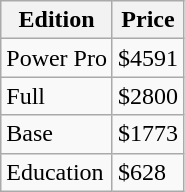<table class="wikitable">
<tr>
<th align=left>Edition</th>
<th align=left>Price</th>
</tr>
<tr>
<td>Power Pro</td>
<td>$4591</td>
</tr>
<tr>
<td>Full</td>
<td>$2800</td>
</tr>
<tr>
<td>Base</td>
<td>$1773</td>
</tr>
<tr>
<td>Education</td>
<td>$628</td>
</tr>
</table>
